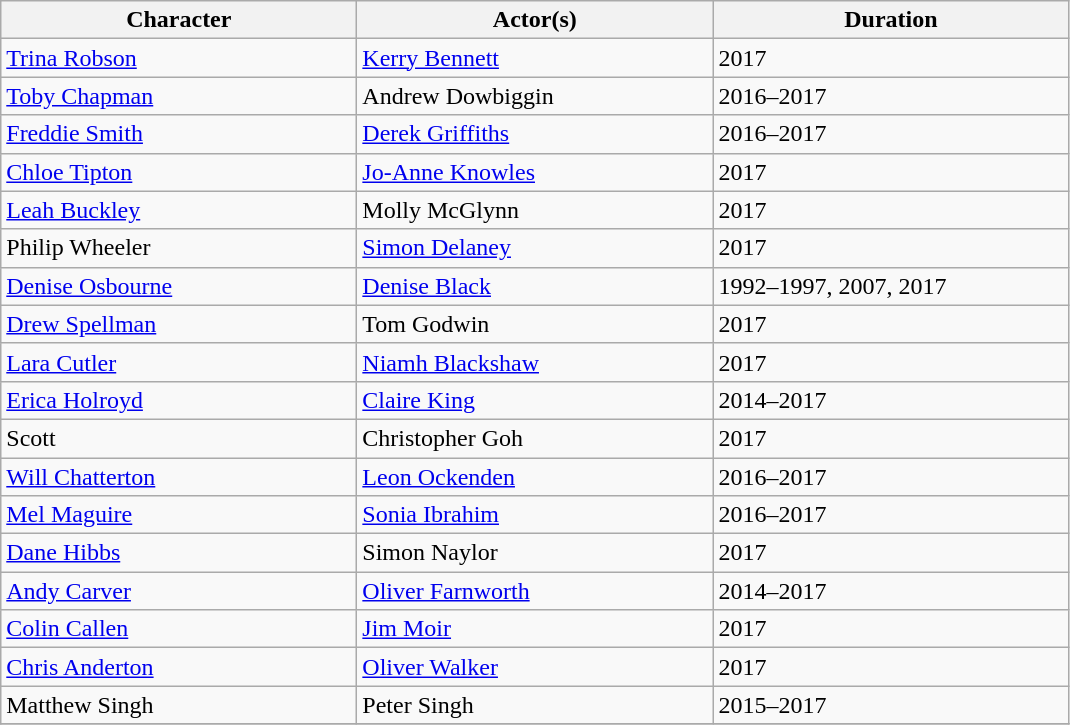<table class="wikitable">
<tr>
<th scope="col" style="width:230px;">Character</th>
<th scope="col" style="width:230px;">Actor(s)</th>
<th scope="col" style="width:230px;">Duration</th>
</tr>
<tr>
<td><a href='#'>Trina Robson</a></td>
<td><a href='#'>Kerry Bennett</a></td>
<td>2017</td>
</tr>
<tr>
<td><a href='#'>Toby Chapman</a></td>
<td>Andrew Dowbiggin</td>
<td>2016–2017</td>
</tr>
<tr>
<td><a href='#'>Freddie Smith</a></td>
<td><a href='#'>Derek Griffiths</a></td>
<td>2016–2017</td>
</tr>
<tr>
<td><a href='#'>Chloe Tipton</a></td>
<td><a href='#'>Jo-Anne Knowles</a></td>
<td>2017</td>
</tr>
<tr>
<td><a href='#'>Leah Buckley</a></td>
<td>Molly McGlynn</td>
<td>2017</td>
</tr>
<tr>
<td>Philip Wheeler</td>
<td><a href='#'>Simon Delaney</a></td>
<td>2017</td>
</tr>
<tr>
<td><a href='#'>Denise Osbourne</a></td>
<td><a href='#'>Denise Black</a></td>
<td>1992–1997, 2007, 2017</td>
</tr>
<tr>
<td><a href='#'>Drew Spellman</a></td>
<td>Tom Godwin</td>
<td>2017</td>
</tr>
<tr>
<td><a href='#'>Lara Cutler</a></td>
<td><a href='#'>Niamh Blackshaw</a></td>
<td>2017</td>
</tr>
<tr>
<td><a href='#'>Erica Holroyd</a></td>
<td><a href='#'>Claire King</a></td>
<td>2014–2017</td>
</tr>
<tr>
<td>Scott</td>
<td>Christopher Goh</td>
<td>2017</td>
</tr>
<tr>
<td><a href='#'>Will Chatterton</a></td>
<td><a href='#'>Leon Ockenden</a></td>
<td>2016–2017</td>
</tr>
<tr>
<td><a href='#'>Mel Maguire</a></td>
<td><a href='#'>Sonia Ibrahim</a></td>
<td>2016–2017</td>
</tr>
<tr>
<td><a href='#'>Dane Hibbs</a></td>
<td>Simon Naylor</td>
<td>2017</td>
</tr>
<tr>
<td><a href='#'>Andy Carver</a></td>
<td><a href='#'>Oliver Farnworth</a></td>
<td>2014–2017</td>
</tr>
<tr>
<td><a href='#'>Colin Callen</a></td>
<td><a href='#'>Jim Moir</a></td>
<td>2017</td>
</tr>
<tr>
<td><a href='#'>Chris Anderton</a></td>
<td><a href='#'>Oliver Walker</a></td>
<td>2017</td>
</tr>
<tr>
<td>Matthew Singh</td>
<td>Peter Singh</td>
<td>2015–2017</td>
</tr>
<tr>
</tr>
</table>
